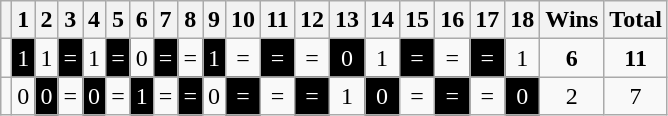<table class="wikitable" style="text-align:center">
<tr>
<th></th>
<th>1</th>
<th>2</th>
<th>3</th>
<th>4</th>
<th>5</th>
<th>6</th>
<th>7</th>
<th>8</th>
<th>9</th>
<th>10</th>
<th>11</th>
<th>12</th>
<th>13</th>
<th>14</th>
<th>15</th>
<th>16</th>
<th>17</th>
<th>18</th>
<th>Wins</th>
<th>Total</th>
</tr>
<tr>
<td align=left></td>
<td style="background:black; color:white">1</td>
<td>1</td>
<td style="background:black; color:white">=</td>
<td>1</td>
<td style="background:black; color:white">=</td>
<td>0</td>
<td style="background:black; color:white">=</td>
<td>=</td>
<td style="background:black; color:white">1</td>
<td>=</td>
<td style="background:black; color:white">=</td>
<td>=</td>
<td style="background:black; color:white">0</td>
<td>1</td>
<td style="background:black; color:white">=</td>
<td>=</td>
<td style="background:black; color:white">=</td>
<td>1</td>
<td><strong>6</strong></td>
<td><strong>11</strong></td>
</tr>
<tr>
<td align=left></td>
<td>0</td>
<td style="background:black; color:white">0</td>
<td>=</td>
<td style="background:black; color:white">0</td>
<td>=</td>
<td style="background:black; color:white">1</td>
<td>=</td>
<td style="background:black; color:white">=</td>
<td>0</td>
<td style="background:black; color:white">=</td>
<td>=</td>
<td style="background:black; color:white">=</td>
<td>1</td>
<td style="background:black; color:white">0</td>
<td>=</td>
<td style="background:black; color:white">=</td>
<td>=</td>
<td style="background:black; color:white">0</td>
<td>2</td>
<td>7</td>
</tr>
</table>
